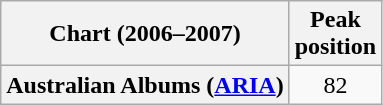<table class="wikitable plainrowheaders" style="text-align:center">
<tr>
<th scope="col">Chart (2006–2007)</th>
<th scope="col">Peak<br>position</th>
</tr>
<tr>
<th scope="row">Australian Albums (<a href='#'>ARIA</a>)</th>
<td>82</td>
</tr>
</table>
